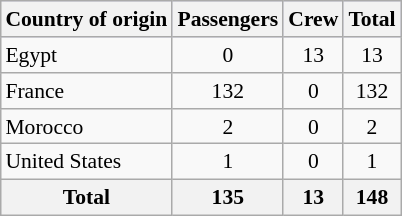<table class="wikitable" style="float:right;font-size:90%;text-align:center;">
<tr style="background:#ccf;">
<th>Country of origin</th>
<th>Passengers</th>
<th>Crew</th>
<th>Total</th>
</tr>
<tr>
<td align=left>Egypt<td>0</td></td>
<td>13</td>
<td>13</tr></td>
<td align=left>France<td>132</td></td>
<td>0</td>
<td>132</tr></td>
<td align=left>Morocco<td>2</td></td>
<td>0</td>
<td>2</tr></td>
<td align=left>United States<td>1</td></td>
<td>0</td>
<td>1</tr></td>
</tr>
<tr>
<th>Total</th>
<th>135</th>
<th>13</th>
<th>148</th>
</tr>
</table>
